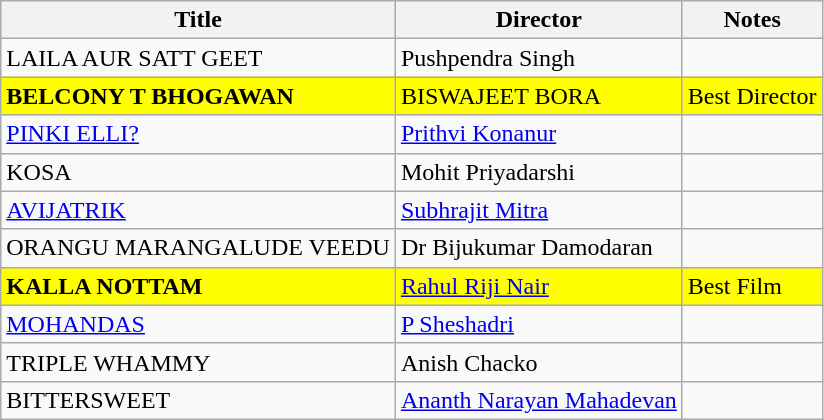<table class="wikitable sortable">
<tr>
<th>Title</th>
<th>Director</th>
<th>Notes</th>
</tr>
<tr>
<td>LAILA AUR SATT GEET</td>
<td>Pushpendra Singh</td>
<td></td>
</tr>
<tr>
<td style="background:#FFFF00"><strong>BELCONY T BHOGAWAN</strong></td>
<td style="background:#FFFF00">BISWAJEET BORA</td>
<td style="background:#FFFF00">Best Director</td>
</tr>
<tr>
<td><a href='#'>PINKI ELLI?</a></td>
<td><a href='#'>Prithvi Konanur</a></td>
<td></td>
</tr>
<tr>
<td>KOSA</td>
<td>Mohit Priyadarshi</td>
<td></td>
</tr>
<tr>
<td><a href='#'>AVIJATRIK</a></td>
<td><a href='#'>Subhrajit Mitra</a></td>
<td></td>
</tr>
<tr>
<td>ORANGU MARANGALUDE VEEDU</td>
<td>Dr Bijukumar Damodaran</td>
<td></td>
</tr>
<tr>
<td style="background:#FFFF00"><strong>KALLA NOTTAM</strong></td>
<td style="background:#FFFF00"><a href='#'>Rahul Riji Nair</a></td>
<td style="background:#FFFF00">Best Film </td>
</tr>
<tr>
<td><a href='#'>MOHANDAS</a></td>
<td><a href='#'>P Sheshadri</a></td>
<td></td>
</tr>
<tr>
<td>TRIPLE WHAMMY</td>
<td>Anish Chacko</td>
<td></td>
</tr>
<tr>
<td>BITTERSWEET</td>
<td><a href='#'>Ananth Narayan Mahadevan</a></td>
<td></td>
</tr>
</table>
